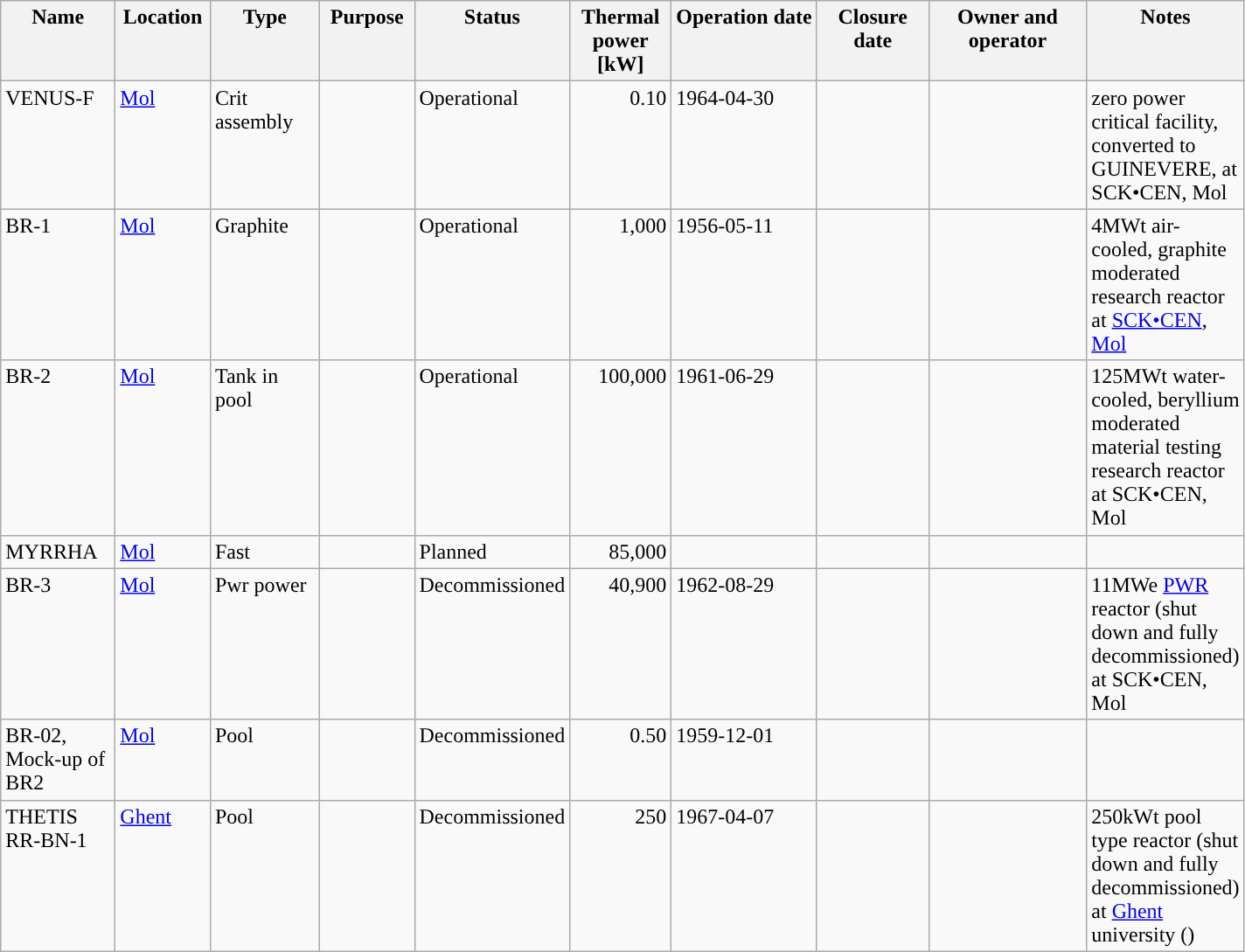<table class="wikitable" >
<tr valign="top">
<th width="80">Name</th>
<th width="65">Location</th>
<th width="76">Type</th>
<th width="65">Purpose</th>
<th width="91">Status</th>
<th width="70“">Thermal power [kW]</th>
<th width=„67“>Operation date</th>
<th width="78“">Closure date</th>
<th width="113“">Owner and operator</th>
<th width="65">Notes</th>
</tr>
<tr valign="top">
<td>VENUS-F</td>
<td><a href='#'>Mol</a></td>
<td>Crit assembly</td>
<td></td>
<td>Operational</td>
<td align="right">0.10</td>
<td>1964-04-30</td>
<td></td>
<td></td>
<td>zero power critical facility, converted to GUINEVERE, at SCK•CEN, Mol</td>
</tr>
<tr valign="top">
<td>BR-1</td>
<td><a href='#'>Mol</a></td>
<td>Graphite</td>
<td></td>
<td>Operational</td>
<td align="right">1,000</td>
<td>1956-05-11</td>
<td></td>
<td></td>
<td>4MWt air-cooled, graphite moderated research reactor at <a href='#'>SCK•CEN</a>, <a href='#'>Mol</a></td>
</tr>
<tr valign="top">
<td>BR-2</td>
<td><a href='#'>Mol</a></td>
<td>Tank in pool</td>
<td></td>
<td>Operational</td>
<td align="right">100,000</td>
<td>1961-06-29</td>
<td></td>
<td></td>
<td>125MWt water-cooled, beryllium moderated material testing research reactor at SCK•CEN, Mol</td>
</tr>
<tr valign="top">
<td>MYRRHA</td>
<td><a href='#'>Mol</a></td>
<td>Fast</td>
<td></td>
<td>Planned</td>
<td align="right">85,000</td>
<td> </td>
<td></td>
<td></td>
<td></td>
</tr>
<tr valign="top">
<td>BR-3</td>
<td><a href='#'>Mol</a></td>
<td>Pwr power</td>
<td></td>
<td>Decommissioned</td>
<td align="right">40,900</td>
<td>1962-08-29</td>
<td></td>
<td></td>
<td>11MWe <a href='#'>PWR</a> reactor (shut down and fully decommissioned) at SCK•CEN, Mol</td>
</tr>
<tr valign="top">
<td>BR-02, Mock-up of BR2</td>
<td><a href='#'>Mol</a></td>
<td>Pool</td>
<td></td>
<td>Decommissioned</td>
<td align="right">0.50</td>
<td>1959-12-01</td>
<td></td>
<td></td>
<td></td>
</tr>
<tr valign="top">
<td>THETIS RR-BN-1</td>
<td><a href='#'>Ghent</a></td>
<td>Pool</td>
<td></td>
<td>Decommissioned</td>
<td align="right">250</td>
<td>1967-04-07</td>
<td></td>
<td></td>
<td>250kWt pool type reactor (shut down and fully decommissioned) at <a href='#'>Ghent</a> university ()</td>
</tr>
</table>
